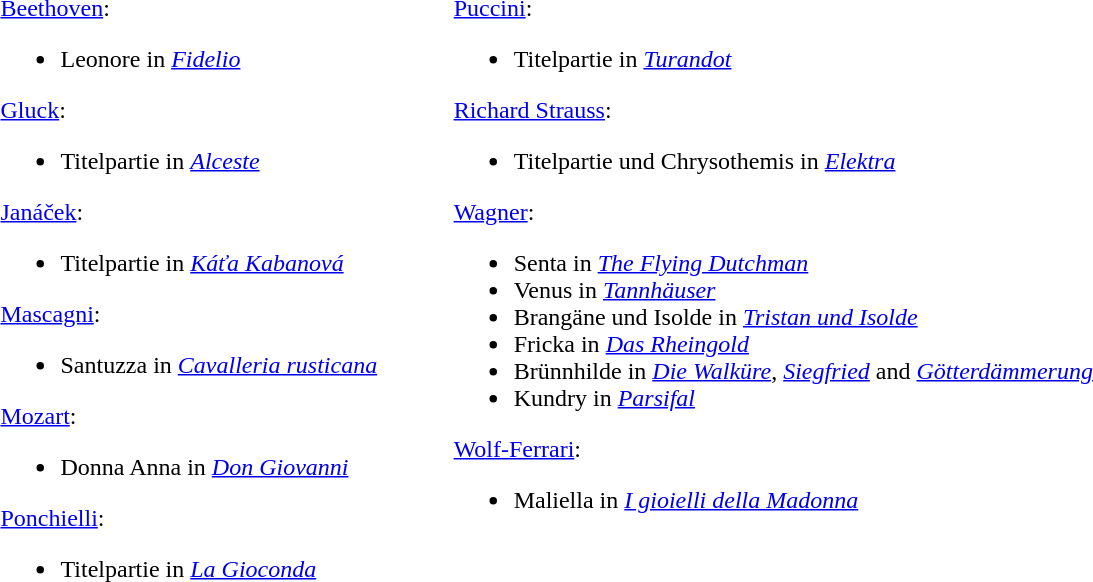<table>
<tr>
<td valign="top"><br><a href='#'>Beethoven</a>:<ul><li>Leonore in <em><a href='#'>Fidelio</a></em></li></ul><a href='#'>Gluck</a>:<ul><li>Titelpartie in <em><a href='#'>Alceste</a></em></li></ul><a href='#'>Janáček</a>:<ul><li>Titelpartie in <em><a href='#'>Káťa Kabanová</a></em></li></ul><a href='#'>Mascagni</a>:<ul><li>Santuzza in <em><a href='#'>Cavalleria rusticana</a></em></li></ul><a href='#'>Mozart</a>:<ul><li>Donna Anna in <em><a href='#'>Don Giovanni</a></em></li></ul><a href='#'>Ponchielli</a>:<ul><li>Titelpartie in <em><a href='#'>La Gioconda</a></em></li></ul></td>
<td width="43"> </td>
<td valign="top"><br><a href='#'>Puccini</a>:<ul><li>Titelpartie in <em><a href='#'>Turandot</a></em></li></ul><a href='#'>Richard Strauss</a>:<ul><li>Titelpartie und Chrysothemis in <em><a href='#'>Elektra</a></em></li></ul><a href='#'>Wagner</a>:<ul><li>Senta in <em><a href='#'>The Flying Dutchman</a></em></li><li>Venus in <em><a href='#'>Tannhäuser</a></em></li><li>Brangäne und Isolde in <em><a href='#'>Tristan und Isolde</a></em></li><li>Fricka in <em><a href='#'>Das Rheingold</a></em></li><li>Brünnhilde in <em><a href='#'>Die Walküre</a></em>, <em><a href='#'>Siegfried</a></em> and <em><a href='#'>Götterdämmerung</a></em></li><li>Kundry in <em><a href='#'>Parsifal</a></em></li></ul><a href='#'>Wolf-Ferrari</a>:<ul><li>Maliella in <em><a href='#'>I gioielli della Madonna</a></em></li></ul></td>
</tr>
</table>
